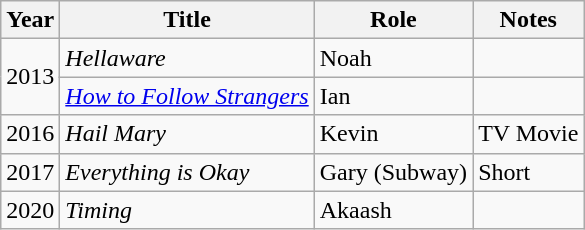<table class="wikitable sortable">
<tr>
<th>Year</th>
<th>Title</th>
<th>Role</th>
<th>Notes</th>
</tr>
<tr>
<td rowspan="2">2013</td>
<td><em>Hellaware</em></td>
<td>Noah</td>
<td></td>
</tr>
<tr>
<td><em><a href='#'>How to Follow Strangers</a></em></td>
<td>Ian</td>
<td></td>
</tr>
<tr>
<td>2016</td>
<td><em>Hail Mary</em></td>
<td>Kevin</td>
<td>TV Movie</td>
</tr>
<tr>
<td>2017</td>
<td><em>Everything is Okay</em></td>
<td>Gary (Subway)</td>
<td>Short</td>
</tr>
<tr>
<td>2020</td>
<td><em>Timing</em></td>
<td>Akaash</td>
<td></td>
</tr>
</table>
